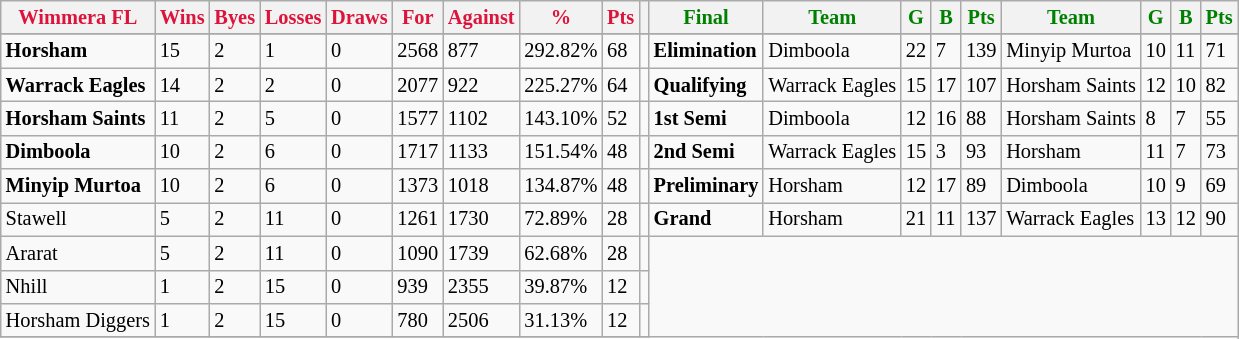<table style="font-size: 85%; text-align: left;" class="wikitable">
<tr>
<th style="color:crimson">Wimmera FL</th>
<th style="color:crimson">Wins</th>
<th style="color:crimson">Byes</th>
<th style="color:crimson">Losses</th>
<th style="color:crimson">Draws</th>
<th style="color:crimson">For</th>
<th style="color:crimson">Against</th>
<th style="color:crimson">%</th>
<th style="color:crimson">Pts</th>
<th></th>
<th style="color:green">Final</th>
<th style="color:green">Team</th>
<th style="color:green">G</th>
<th style="color:green">B</th>
<th style="color:green">Pts</th>
<th style="color:green">Team</th>
<th style="color:green">G</th>
<th style="color:green">B</th>
<th style="color:green">Pts</th>
</tr>
<tr>
</tr>
<tr>
</tr>
<tr>
<td><strong>	Horsham	</strong></td>
<td>15</td>
<td>2</td>
<td>1</td>
<td>0</td>
<td>2568</td>
<td>877</td>
<td>292.82%</td>
<td>68</td>
<td></td>
<td><strong>Elimination</strong></td>
<td>Dimboola</td>
<td>22</td>
<td>7</td>
<td>139</td>
<td>Minyip Murtoa</td>
<td>10</td>
<td>11</td>
<td>71</td>
</tr>
<tr>
<td><strong>	Warrack Eagles	</strong></td>
<td>14</td>
<td>2</td>
<td>2</td>
<td>0</td>
<td>2077</td>
<td>922</td>
<td>225.27%</td>
<td>64</td>
<td></td>
<td><strong>Qualifying</strong></td>
<td>Warrack Eagles</td>
<td>15</td>
<td>17</td>
<td>107</td>
<td>Horsham Saints</td>
<td>12</td>
<td>10</td>
<td>82</td>
</tr>
<tr>
<td><strong>	Horsham Saints	</strong></td>
<td>11</td>
<td>2</td>
<td>5</td>
<td>0</td>
<td>1577</td>
<td>1102</td>
<td>143.10%</td>
<td>52</td>
<td></td>
<td><strong>1st Semi</strong></td>
<td>Dimboola</td>
<td>12</td>
<td>16</td>
<td>88</td>
<td>Horsham Saints</td>
<td>8</td>
<td>7</td>
<td>55</td>
</tr>
<tr>
<td><strong>	Dimboola	</strong></td>
<td>10</td>
<td>2</td>
<td>6</td>
<td>0</td>
<td>1717</td>
<td>1133</td>
<td>151.54%</td>
<td>48</td>
<td></td>
<td><strong>2nd Semi</strong></td>
<td>Warrack Eagles</td>
<td>15</td>
<td>3</td>
<td>93</td>
<td>Horsham</td>
<td>11</td>
<td>7</td>
<td>73</td>
</tr>
<tr>
<td><strong>	Minyip Murtoa	</strong></td>
<td>10</td>
<td>2</td>
<td>6</td>
<td>0</td>
<td>1373</td>
<td>1018</td>
<td>134.87%</td>
<td>48</td>
<td></td>
<td><strong>Preliminary</strong></td>
<td>Horsham</td>
<td>12</td>
<td>17</td>
<td>89</td>
<td>Dimboola</td>
<td>10</td>
<td>9</td>
<td>69</td>
</tr>
<tr>
<td>Stawell</td>
<td>5</td>
<td>2</td>
<td>11</td>
<td>0</td>
<td>1261</td>
<td>1730</td>
<td>72.89%</td>
<td>28</td>
<td></td>
<td><strong>Grand</strong></td>
<td>Horsham</td>
<td>21</td>
<td>11</td>
<td>137</td>
<td>Warrack Eagles</td>
<td>13</td>
<td>12</td>
<td>90</td>
</tr>
<tr>
<td>Ararat</td>
<td>5</td>
<td>2</td>
<td>11</td>
<td>0</td>
<td>1090</td>
<td>1739</td>
<td>62.68%</td>
<td>28</td>
<td></td>
</tr>
<tr>
<td>Nhill</td>
<td>1</td>
<td>2</td>
<td>15</td>
<td>0</td>
<td>939</td>
<td>2355</td>
<td>39.87%</td>
<td>12</td>
<td></td>
</tr>
<tr>
<td>Horsham Diggers</td>
<td>1</td>
<td>2</td>
<td>15</td>
<td>0</td>
<td>780</td>
<td>2506</td>
<td>31.13%</td>
<td>12</td>
<td></td>
</tr>
<tr>
</tr>
</table>
